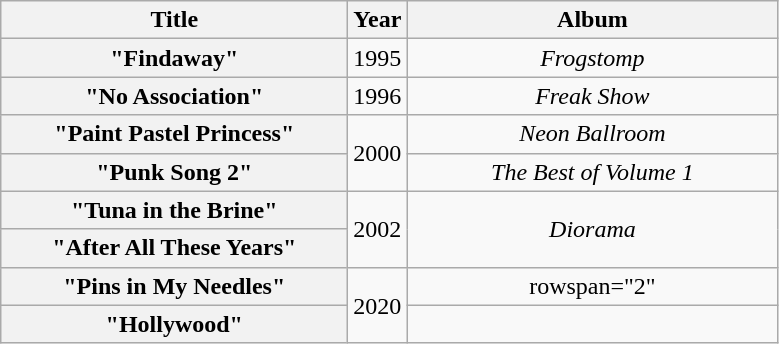<table class="wikitable plainrowheaders" style="text-align:center">
<tr>
<th scope="col" style="width:14em;">Title</th>
<th scope="col" colspan="1">Year</th>
<th scope="col" style="width:15em;">Album</th>
</tr>
<tr>
<th scope="row">"Findaway"</th>
<td>1995</td>
<td><em>Frogstomp</em></td>
</tr>
<tr>
<th scope="row">"No Association"</th>
<td>1996</td>
<td><em>Freak Show</em></td>
</tr>
<tr>
<th scope="row">"Paint Pastel Princess"</th>
<td rowspan="2">2000</td>
<td><em>Neon Ballroom</em></td>
</tr>
<tr>
<th scope="row">"Punk Song 2"</th>
<td><em>The Best of Volume 1</em></td>
</tr>
<tr>
<th scope="row">"Tuna in the Brine"</th>
<td rowspan="2">2002</td>
<td rowspan="2"><em>Diorama</em></td>
</tr>
<tr>
<th scope="row">"After All These Years"</th>
</tr>
<tr>
<th scope="row">"Pins in My Needles"</th>
<td rowspan="2">2020</td>
<td>rowspan="2" </td>
</tr>
<tr>
<th scope="row">"Hollywood"</th>
</tr>
</table>
